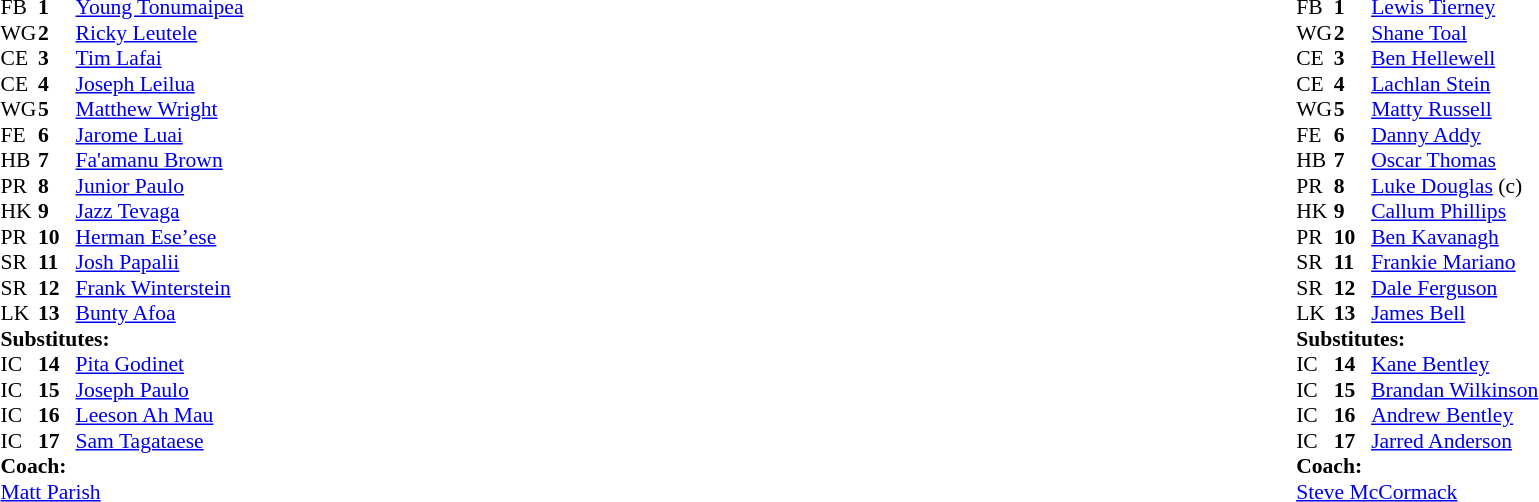<table width="100%" class="mw-collapsible mw-collapsed">
<tr>
<td valign="top" width="50%"><br><table cellspacing="0" cellpadding="0" style="font-size: 90%">
<tr>
<th width="25"></th>
<th width="25"></th>
</tr>
<tr>
<td>FB</td>
<td><strong>1</strong></td>
<td> <a href='#'>Young Tonumaipea</a></td>
</tr>
<tr>
<td>WG</td>
<td><strong>2</strong></td>
<td> <a href='#'>Ricky Leutele</a></td>
</tr>
<tr>
<td>CE</td>
<td><strong>3</strong></td>
<td> <a href='#'>Tim Lafai</a></td>
</tr>
<tr>
<td>CE</td>
<td><strong>4</strong></td>
<td> <a href='#'>Joseph Leilua</a></td>
</tr>
<tr>
<td>WG</td>
<td><strong>5</strong></td>
<td> <a href='#'>Matthew Wright</a></td>
</tr>
<tr>
<td>FE</td>
<td><strong>6</strong></td>
<td> <a href='#'>Jarome Luai</a></td>
</tr>
<tr>
<td>HB</td>
<td><strong>7</strong></td>
<td> <a href='#'>Fa'amanu Brown</a></td>
</tr>
<tr>
<td>PR</td>
<td><strong>8</strong></td>
<td> <a href='#'>Junior Paulo</a></td>
</tr>
<tr>
<td>HK</td>
<td><strong>9</strong></td>
<td> <a href='#'>Jazz Tevaga</a></td>
</tr>
<tr>
<td>PR</td>
<td><strong>10</strong></td>
<td> <a href='#'>Herman Ese’ese</a></td>
</tr>
<tr>
<td>SR</td>
<td><strong>11</strong></td>
<td> <a href='#'>Josh Papalii</a></td>
</tr>
<tr>
<td>SR</td>
<td><strong>12</strong></td>
<td> <a href='#'>Frank Winterstein</a></td>
</tr>
<tr>
<td>LK</td>
<td><strong>13</strong></td>
<td> <a href='#'>Bunty Afoa</a></td>
</tr>
<tr>
<td colspan="3"><strong>Substitutes:</strong></td>
</tr>
<tr>
<td>IC</td>
<td><strong>14</strong></td>
<td> <a href='#'>Pita Godinet</a></td>
</tr>
<tr>
<td>IC</td>
<td><strong>15</strong></td>
<td> <a href='#'>Joseph Paulo</a></td>
</tr>
<tr>
<td>IC</td>
<td><strong>16</strong></td>
<td> <a href='#'>Leeson Ah Mau</a></td>
</tr>
<tr>
<td>IC</td>
<td><strong>17</strong></td>
<td> <a href='#'>Sam Tagataese</a></td>
</tr>
<tr>
<td colspan="3"><strong>Coach:</strong></td>
</tr>
<tr>
<td colspan="4"><a href='#'>Matt Parish</a></td>
</tr>
</table>
</td>
<td valign="top" width="50%"><br><table cellspacing="0" cellpadding="0" align="center" style="font-size: 90%">
<tr>
<th width="25"></th>
<th width="25"></th>
</tr>
<tr>
<td>FB</td>
<td><strong>1</strong></td>
<td> <a href='#'>Lewis Tierney</a></td>
</tr>
<tr>
<td>WG</td>
<td><strong>2</strong></td>
<td> <a href='#'>Shane Toal</a></td>
</tr>
<tr>
<td>CE</td>
<td><strong>3</strong></td>
<td> <a href='#'>Ben Hellewell</a></td>
</tr>
<tr>
<td>CE</td>
<td><strong>4</strong></td>
<td> <a href='#'>Lachlan Stein</a></td>
</tr>
<tr>
<td>WG</td>
<td><strong>5</strong></td>
<td> <a href='#'>Matty Russell</a></td>
</tr>
<tr>
<td>FE</td>
<td><strong>6</strong></td>
<td> <a href='#'>Danny Addy</a></td>
</tr>
<tr>
<td>HB</td>
<td><strong>7</strong></td>
<td> <a href='#'>Oscar Thomas</a></td>
</tr>
<tr>
<td>PR</td>
<td><strong>8</strong></td>
<td> <a href='#'>Luke Douglas</a> (c)</td>
</tr>
<tr>
<td>HK</td>
<td><strong>9</strong></td>
<td> <a href='#'>Callum Phillips</a></td>
</tr>
<tr>
<td>PR</td>
<td><strong>10</strong></td>
<td> <a href='#'>Ben Kavanagh</a></td>
</tr>
<tr>
<td>SR</td>
<td><strong>11</strong></td>
<td> <a href='#'>Frankie Mariano</a></td>
</tr>
<tr>
<td>SR</td>
<td><strong>12</strong></td>
<td> <a href='#'>Dale Ferguson</a></td>
</tr>
<tr>
<td>LK</td>
<td><strong>13</strong></td>
<td> <a href='#'>James Bell</a></td>
</tr>
<tr>
<td colspan="3"><strong>Substitutes:</strong></td>
</tr>
<tr>
<td>IC</td>
<td><strong>14</strong></td>
<td> <a href='#'>Kane Bentley</a></td>
</tr>
<tr>
<td>IC</td>
<td><strong>15</strong></td>
<td> <a href='#'>Brandan Wilkinson</a></td>
</tr>
<tr>
<td>IC</td>
<td><strong>16</strong></td>
<td> <a href='#'>Andrew Bentley</a></td>
</tr>
<tr>
<td>IC</td>
<td><strong>17</strong></td>
<td> <a href='#'>Jarred Anderson</a></td>
</tr>
<tr>
<td colspan="3"><strong>Coach:</strong></td>
</tr>
<tr>
<td colspan="4"><a href='#'>Steve McCormack</a></td>
</tr>
</table>
</td>
</tr>
</table>
